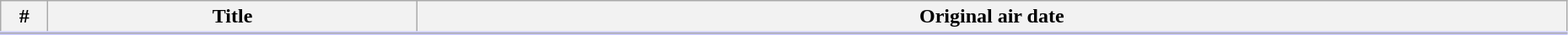<table class="wikitable" style="width:98%;">
<tr style="border-bottom: 3px solid #CCF">
<th style="width:30px;">#</th>
<th>Title</th>
<th>Original air date</th>
</tr>
<tr>
</tr>
</table>
